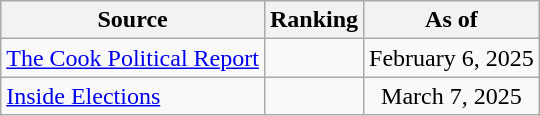<table class="wikitable" style="text-align:center">
<tr>
<th>Source</th>
<th>Ranking</th>
<th>As of</th>
</tr>
<tr>
<td align=left><a href='#'>The Cook Political Report</a></td>
<td></td>
<td>February 6, 2025</td>
</tr>
<tr>
<td align=left><a href='#'>Inside Elections</a></td>
<td></td>
<td>March 7, 2025</td>
</tr>
</table>
